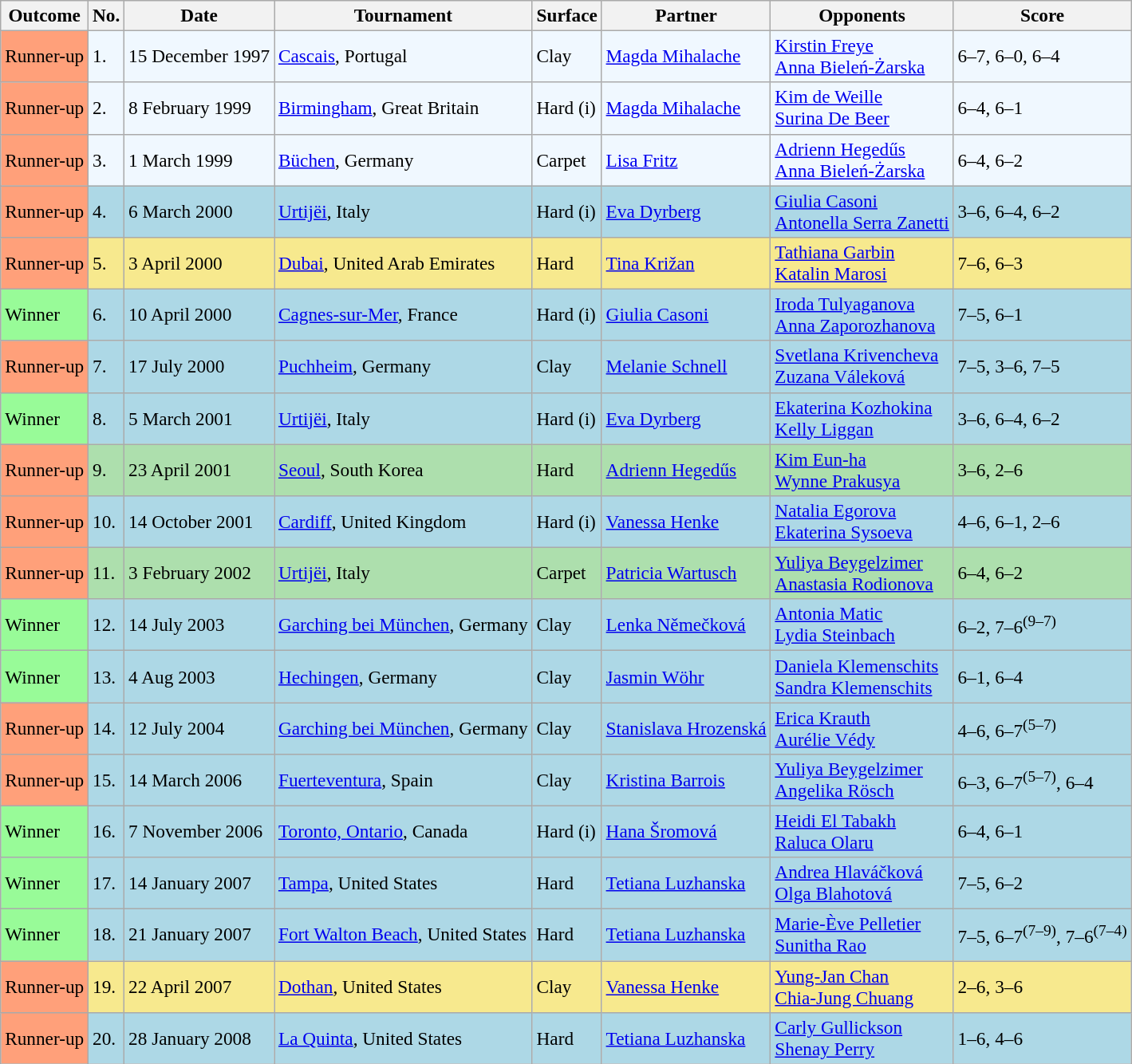<table class="sortable wikitable" style=font-size:97%>
<tr>
<th>Outcome</th>
<th>No.</th>
<th>Date</th>
<th>Tournament</th>
<th>Surface</th>
<th>Partner</th>
<th>Opponents</th>
<th>Score</th>
</tr>
<tr style="background:#f0f8ff;">
<td bgcolor="FFA07A">Runner-up</td>
<td>1.</td>
<td>15 December 1997</td>
<td><a href='#'>Cascais</a>, Portugal</td>
<td>Clay</td>
<td> <a href='#'>Magda Mihalache</a></td>
<td> <a href='#'>Kirstin Freye</a><br> <a href='#'>Anna Bieleń-Żarska</a></td>
<td>6–7, 6–0, 6–4</td>
</tr>
<tr style="background:#f0f8ff;">
<td bgcolor="FFA07A">Runner-up</td>
<td>2.</td>
<td>8 February 1999</td>
<td><a href='#'>Birmingham</a>, Great Britain</td>
<td>Hard (i)</td>
<td> <a href='#'>Magda Mihalache</a></td>
<td> <a href='#'>Kim de Weille</a><br> <a href='#'>Surina De Beer</a></td>
<td>6–4, 6–1</td>
</tr>
<tr style="background:#f0f8ff;">
<td bgcolor="FFA07A">Runner-up</td>
<td>3.</td>
<td>1 March 1999</td>
<td><a href='#'>Büchen</a>, Germany</td>
<td>Carpet</td>
<td> <a href='#'>Lisa Fritz</a></td>
<td> <a href='#'>Adrienn Hegedűs</a><br> <a href='#'>Anna Bieleń-Żarska</a></td>
<td>6–4, 6–2</td>
</tr>
<tr style="background:lightblue;">
<td bgcolor="FFA07A">Runner-up</td>
<td>4.</td>
<td>6 March 2000</td>
<td><a href='#'>Urtijëi</a>, Italy</td>
<td>Hard (i)</td>
<td> <a href='#'>Eva Dyrberg</a></td>
<td> <a href='#'>Giulia Casoni</a> <br>  <a href='#'>Antonella Serra Zanetti</a></td>
<td>3–6, 6–4, 6–2</td>
</tr>
<tr style="background:#f7e98e;">
<td bgcolor="FFA07A">Runner-up</td>
<td>5.</td>
<td>3 April 2000</td>
<td><a href='#'>Dubai</a>, United Arab Emirates</td>
<td>Hard</td>
<td> <a href='#'>Tina Križan</a></td>
<td> <a href='#'>Tathiana Garbin</a> <br>  <a href='#'>Katalin Marosi</a></td>
<td>7–6, 6–3</td>
</tr>
<tr style="background:lightblue;">
<td bgcolor="98FB98">Winner</td>
<td>6.</td>
<td>10 April 2000</td>
<td><a href='#'>Cagnes-sur-Mer</a>, France</td>
<td>Hard (i)</td>
<td> <a href='#'>Giulia Casoni</a></td>
<td> <a href='#'>Iroda Tulyaganova</a> <br>  <a href='#'>Anna Zaporozhanova</a></td>
<td>7–5, 6–1</td>
</tr>
<tr style="background:lightblue;">
<td bgcolor="FFA07A">Runner-up</td>
<td>7.</td>
<td>17 July 2000</td>
<td><a href='#'>Puchheim</a>, Germany</td>
<td>Clay</td>
<td> <a href='#'>Melanie Schnell</a></td>
<td> <a href='#'>Svetlana Krivencheva</a> <br>  <a href='#'>Zuzana Váleková</a></td>
<td>7–5, 3–6, 7–5</td>
</tr>
<tr style="background:lightblue;">
<td bgcolor="98FB98">Winner</td>
<td>8.</td>
<td>5 March 2001</td>
<td><a href='#'>Urtijëi</a>, Italy</td>
<td>Hard (i)</td>
<td> <a href='#'>Eva Dyrberg</a></td>
<td> <a href='#'>Ekaterina Kozhokina</a> <br>  <a href='#'>Kelly Liggan</a></td>
<td>3–6, 6–4, 6–2</td>
</tr>
<tr style="background:#addfad;">
<td style="background:#ffa07a;">Runner-up</td>
<td>9.</td>
<td>23 April 2001</td>
<td><a href='#'>Seoul</a>, South Korea</td>
<td>Hard</td>
<td> <a href='#'>Adrienn Hegedűs</a></td>
<td> <a href='#'>Kim Eun-ha</a> <br>  <a href='#'>Wynne Prakusya</a></td>
<td>3–6, 2–6</td>
</tr>
<tr style="background:lightblue;">
<td bgcolor=#FFA07A>Runner-up</td>
<td>10.</td>
<td>14 October 2001</td>
<td><a href='#'>Cardiff</a>, United Kingdom</td>
<td>Hard (i)</td>
<td> <a href='#'>Vanessa Henke</a></td>
<td> <a href='#'>Natalia Egorova</a> <br>  <a href='#'>Ekaterina Sysoeva</a></td>
<td>4–6, 6–1, 2–6</td>
</tr>
<tr style="background:#addfad;">
<td bgcolor="FFA07A">Runner-up</td>
<td>11.</td>
<td>3 February 2002</td>
<td><a href='#'>Urtijëi</a>, Italy</td>
<td>Carpet</td>
<td> <a href='#'>Patricia Wartusch</a></td>
<td> <a href='#'>Yuliya Beygelzimer</a> <br>  <a href='#'>Anastasia Rodionova</a></td>
<td>6–4, 6–2</td>
</tr>
<tr style="background:lightblue;">
<td bgcolor="98FB98">Winner</td>
<td>12.</td>
<td>14 July 2003</td>
<td><a href='#'>Garching bei München</a>, Germany</td>
<td>Clay</td>
<td> <a href='#'>Lenka Němečková</a></td>
<td> <a href='#'>Antonia Matic</a> <br>  <a href='#'>Lydia Steinbach</a></td>
<td>6–2, 7–6<sup>(9–7)</sup></td>
</tr>
<tr style="background:lightblue;">
<td bgcolor="98FB98">Winner</td>
<td>13.</td>
<td>4 Aug 2003</td>
<td><a href='#'>Hechingen</a>, Germany</td>
<td>Clay</td>
<td> <a href='#'>Jasmin Wöhr</a></td>
<td> <a href='#'>Daniela Klemenschits</a> <br>  <a href='#'>Sandra Klemenschits</a></td>
<td>6–1, 6–4</td>
</tr>
<tr style="background:lightblue;">
<td style="background:#ffa07a;">Runner-up</td>
<td>14.</td>
<td>12 July 2004</td>
<td><a href='#'>Garching bei München</a>, Germany</td>
<td>Clay</td>
<td> <a href='#'>Stanislava Hrozenská</a></td>
<td> <a href='#'>Erica Krauth</a> <br>  <a href='#'>Aurélie Védy</a></td>
<td>4–6, 6–7<sup>(5–7)</sup></td>
</tr>
<tr style="background:lightblue;">
<td style="background:#ffa07a;">Runner-up</td>
<td>15.</td>
<td>14 March 2006</td>
<td><a href='#'>Fuerteventura</a>, Spain</td>
<td>Clay</td>
<td> <a href='#'>Kristina Barrois</a></td>
<td> <a href='#'>Yuliya Beygelzimer</a> <br>  <a href='#'>Angelika Rösch</a></td>
<td>6–3, 6–7<sup>(5–7)</sup>, 6–4</td>
</tr>
<tr style="background:lightblue;">
<td bgcolor="98FB98">Winner</td>
<td>16.</td>
<td>7 November 2006</td>
<td><a href='#'>Toronto, Ontario</a>, Canada</td>
<td>Hard (i)</td>
<td> <a href='#'>Hana Šromová</a></td>
<td> <a href='#'>Heidi El Tabakh</a><br> <a href='#'>Raluca Olaru</a></td>
<td>6–4, 6–1</td>
</tr>
<tr style="background:lightblue;">
<td style="background:#98fb98;">Winner</td>
<td>17.</td>
<td>14 January 2007</td>
<td><a href='#'>Tampa</a>, United States</td>
<td>Hard</td>
<td> <a href='#'>Tetiana Luzhanska</a></td>
<td> <a href='#'>Andrea Hlaváčková</a><br> <a href='#'>Olga Blahotová</a></td>
<td>7–5, 6–2</td>
</tr>
<tr style="background:lightblue;">
<td style="background:#98fb98;">Winner</td>
<td>18.</td>
<td>21 January 2007</td>
<td><a href='#'>Fort Walton Beach</a>, United States</td>
<td>Hard</td>
<td> <a href='#'>Tetiana Luzhanska</a></td>
<td> <a href='#'>Marie-Ève Pelletier</a><br> <a href='#'>Sunitha Rao</a></td>
<td>7–5, 6–7<sup>(7–9)</sup>, 7–6<sup>(7–4)</sup></td>
</tr>
<tr style="background:#f7e98e;">
<td bgcolor=#FFA07A>Runner-up</td>
<td>19.</td>
<td>22 April 2007</td>
<td><a href='#'>Dothan</a>, United States</td>
<td>Clay</td>
<td> <a href='#'>Vanessa Henke</a></td>
<td> <a href='#'>Yung-Jan Chan</a> <br>  <a href='#'>Chia-Jung Chuang</a></td>
<td>2–6, 3–6</td>
</tr>
<tr style="background:lightblue;">
<td style="background:#ffa07a;">Runner-up</td>
<td>20.</td>
<td>28 January 2008</td>
<td><a href='#'>La Quinta</a>, United States</td>
<td>Hard</td>
<td> <a href='#'>Tetiana Luzhanska</a></td>
<td> <a href='#'>Carly Gullickson</a><br> <a href='#'>Shenay Perry</a></td>
<td>1–6, 4–6</td>
</tr>
</table>
